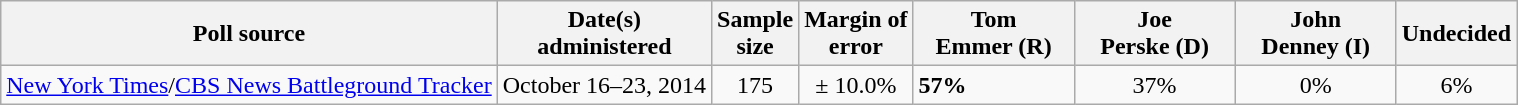<table class="wikitable">
<tr>
<th>Poll source</th>
<th>Date(s)<br>administered</th>
<th>Sample<br>size</th>
<th>Margin of<br>error</th>
<th style="width:100px;">Tom<br>Emmer (R)</th>
<th style="width:100px;">Joe<br>Perske (D)</th>
<th style="width:100px;">John<br>Denney (I)</th>
<th>Undecided</th>
</tr>
<tr>
<td><a href='#'>New York Times</a>/<a href='#'>CBS News Battleground Tracker</a></td>
<td align=center>October 16–23, 2014</td>
<td align=center>175</td>
<td align=center>± 10.0%</td>
<td><strong>57%</strong></td>
<td align=center>37%</td>
<td align=center>0%</td>
<td align=center>6%</td>
</tr>
</table>
